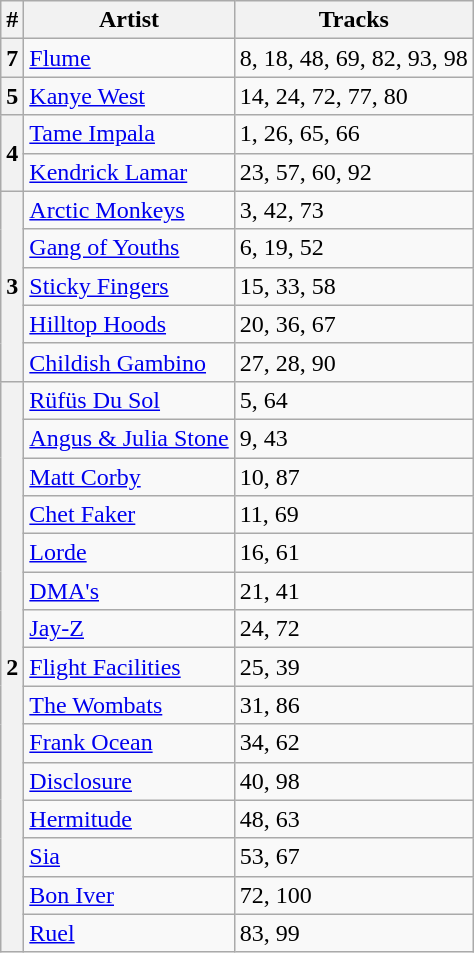<table class="wikitable sortable">
<tr>
<th>#</th>
<th>Artist</th>
<th>Tracks</th>
</tr>
<tr>
<th>7</th>
<td><a href='#'>Flume</a></td>
<td>8, 18, 48, 69, 82, 93, 98</td>
</tr>
<tr>
<th>5</th>
<td><a href='#'>Kanye West</a></td>
<td>14, 24, 72, 77, 80</td>
</tr>
<tr>
<th rowspan="2">4</th>
<td><a href='#'>Tame Impala</a></td>
<td>1, 26, 65, 66</td>
</tr>
<tr>
<td><a href='#'>Kendrick Lamar</a></td>
<td>23, 57, 60, 92</td>
</tr>
<tr>
<th rowspan="5">3</th>
<td><a href='#'>Arctic Monkeys</a></td>
<td>3, 42, 73</td>
</tr>
<tr>
<td><a href='#'>Gang of Youths</a></td>
<td>6, 19, 52</td>
</tr>
<tr>
<td><a href='#'>Sticky Fingers</a></td>
<td>15, 33, 58</td>
</tr>
<tr>
<td><a href='#'>Hilltop Hoods</a></td>
<td>20, 36, 67</td>
</tr>
<tr>
<td><a href='#'>Childish Gambino</a></td>
<td>27, 28, 90</td>
</tr>
<tr>
<th rowspan="15">2</th>
<td><a href='#'>Rüfüs Du Sol</a></td>
<td>5, 64</td>
</tr>
<tr>
<td><a href='#'>Angus & Julia Stone</a></td>
<td>9, 43</td>
</tr>
<tr>
<td><a href='#'>Matt Corby</a></td>
<td>10, 87</td>
</tr>
<tr>
<td><a href='#'>Chet Faker</a></td>
<td>11, 69</td>
</tr>
<tr>
<td><a href='#'>Lorde</a></td>
<td>16, 61</td>
</tr>
<tr>
<td><a href='#'>DMA's</a></td>
<td>21, 41</td>
</tr>
<tr>
<td><a href='#'>Jay-Z</a></td>
<td>24, 72</td>
</tr>
<tr>
<td><a href='#'>Flight Facilities</a></td>
<td>25, 39</td>
</tr>
<tr>
<td><a href='#'>The Wombats</a></td>
<td>31, 86</td>
</tr>
<tr>
<td><a href='#'>Frank Ocean</a></td>
<td>34, 62</td>
</tr>
<tr>
<td><a href='#'>Disclosure</a></td>
<td>40, 98</td>
</tr>
<tr>
<td><a href='#'>Hermitude</a></td>
<td>48, 63</td>
</tr>
<tr>
<td><a href='#'>Sia</a></td>
<td>53, 67</td>
</tr>
<tr>
<td><a href='#'>Bon Iver</a></td>
<td>72, 100</td>
</tr>
<tr>
<td><a href='#'>Ruel</a></td>
<td>83, 99</td>
</tr>
</table>
